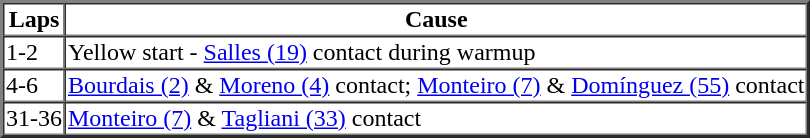<table border=2 cellspacing=0>
<tr>
<th>Laps</th>
<th>Cause</th>
</tr>
<tr>
<td>1-2</td>
<td>Yellow start - <a href='#'>Salles (19)</a> contact during warmup</td>
</tr>
<tr>
<td>4-6</td>
<td><a href='#'>Bourdais (2)</a> & <a href='#'>Moreno (4)</a> contact; <a href='#'>Monteiro (7)</a> & <a href='#'>Domínguez (55)</a> contact</td>
</tr>
<tr>
<td>31-36</td>
<td><a href='#'>Monteiro (7)</a> & <a href='#'>Tagliani (33)</a> contact</td>
</tr>
</table>
